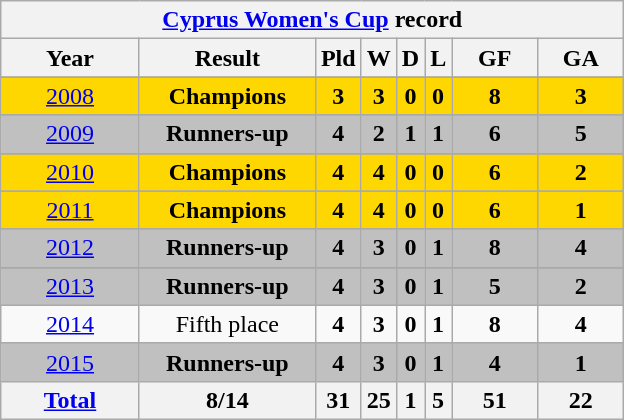<table class="wikitable" style="text-align:center; ">
<tr>
<th colspan="8"> <strong><a href='#'>Cyprus Women's Cup</a> record</strong></th>
</tr>
<tr>
<th width="85">Year</th>
<th width="110">Result</th>
<th>Pld</th>
<th>W</th>
<th>D</th>
<th>L</th>
<th width="50">GF</th>
<th width="50">GA</th>
</tr>
<tr>
</tr>
<tr style="background:gold;">
<td><a href='#'>2008</a></td>
<td><strong>Champions</strong></td>
<td><strong>3</strong></td>
<td><strong>3</strong></td>
<td><strong>0</strong></td>
<td><strong>0</strong></td>
<td><strong>8</strong></td>
<td><strong>3</strong></td>
</tr>
<tr>
</tr>
<tr style="background:silver;">
<td><a href='#'>2009</a></td>
<td><strong>Runners-up</strong></td>
<td><strong>4</strong></td>
<td><strong>2</strong></td>
<td><strong>1</strong></td>
<td><strong>1</strong></td>
<td><strong>6</strong></td>
<td><strong>5</strong></td>
</tr>
<tr>
</tr>
<tr style="background:gold;">
<td><a href='#'>2010</a></td>
<td><strong>Champions</strong></td>
<td><strong>4</strong></td>
<td><strong>4</strong></td>
<td><strong>0</strong></td>
<td><strong>0</strong></td>
<td><strong>6</strong></td>
<td><strong>2</strong></td>
</tr>
<tr>
</tr>
<tr style="background:gold;">
<td><a href='#'>2011</a></td>
<td><strong>Champions</strong></td>
<td><strong>4</strong></td>
<td><strong>4</strong></td>
<td><strong>0</strong></td>
<td><strong>0</strong></td>
<td><strong>6</strong></td>
<td><strong>1</strong></td>
</tr>
<tr>
</tr>
<tr style="background:silver;">
<td><a href='#'>2012</a></td>
<td><strong>Runners-up</strong></td>
<td><strong>4</strong></td>
<td><strong>3</strong></td>
<td><strong>0</strong></td>
<td><strong>1</strong></td>
<td><strong>8</strong></td>
<td><strong>4</strong></td>
</tr>
<tr>
</tr>
<tr style="background:silver;">
<td><a href='#'>2013</a></td>
<td><strong>Runners-up</strong></td>
<td><strong>4</strong></td>
<td><strong>3</strong></td>
<td><strong>0</strong></td>
<td><strong>1</strong></td>
<td><strong>5</strong></td>
<td><strong>2</strong></td>
</tr>
<tr>
<td><a href='#'>2014</a></td>
<td>Fifth place</td>
<td><strong>4</strong></td>
<td><strong>3</strong></td>
<td><strong>0</strong></td>
<td><strong>1</strong></td>
<td><strong>8</strong></td>
<td><strong>4</strong></td>
</tr>
<tr>
</tr>
<tr style="background:silver;">
<td><a href='#'>2015</a></td>
<td><strong>Runners-up</strong></td>
<td><strong>4</strong></td>
<td><strong>3</strong></td>
<td><strong>0</strong></td>
<td><strong>1</strong></td>
<td><strong>4</strong></td>
<td><strong>1</strong></td>
</tr>
<tr class="sortbottom" style="font-weight:bold;">
<th><a href='#'>Total</a></th>
<th>8/14</th>
<th>31</th>
<th>25</th>
<th>1</th>
<th>5</th>
<th>51</th>
<th>22</th>
</tr>
</table>
